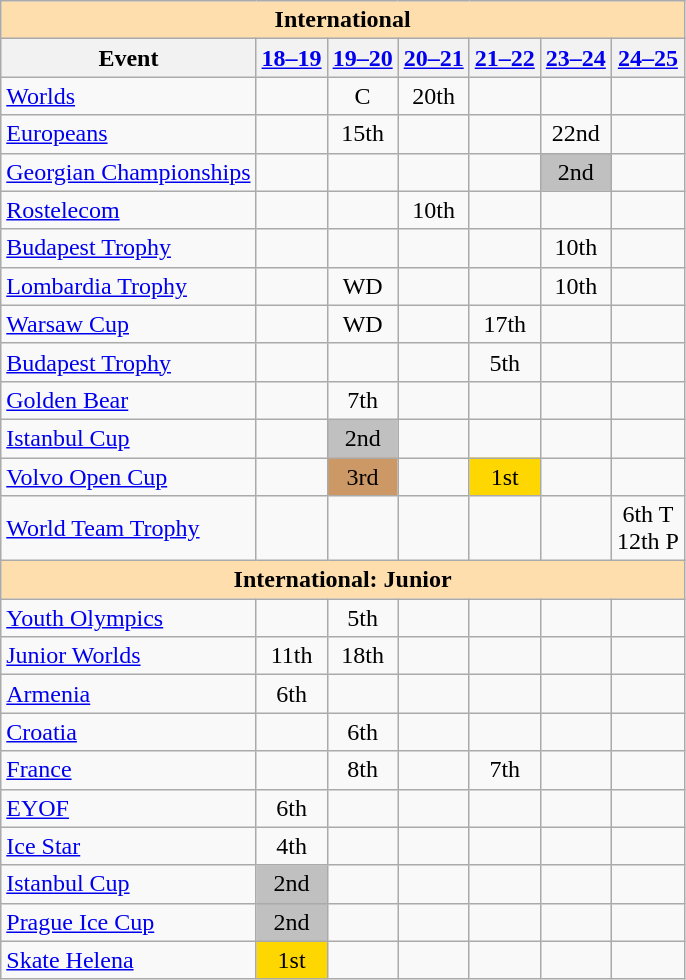<table class="wikitable" style="text-align:center">
<tr>
<th style="background-color: #ffdead;" colspan=7 align="center">International</th>
</tr>
<tr>
<th>Event</th>
<th><a href='#'>18–19</a></th>
<th><a href='#'>19–20</a></th>
<th><a href='#'>20–21</a></th>
<th><a href='#'>21–22</a></th>
<th><a href='#'>23–24</a></th>
<th><a href='#'>24–25</a></th>
</tr>
<tr>
<td align=left><a href='#'>Worlds</a></td>
<td></td>
<td>C</td>
<td>20th</td>
<td></td>
<td></td>
<td></td>
</tr>
<tr>
<td align=left><a href='#'>Europeans</a></td>
<td></td>
<td>15th</td>
<td></td>
<td></td>
<td>22nd</td>
<td></td>
</tr>
<tr>
<td align=left><a href='#'>Georgian Championships</a></td>
<td></td>
<td></td>
<td></td>
<td></td>
<td bgcolor="silver">2nd</td>
<td></td>
</tr>
<tr>
<td align=left> <a href='#'>Rostelecom</a></td>
<td></td>
<td></td>
<td>10th</td>
<td></td>
<td></td>
<td></td>
</tr>
<tr>
<td align=left> <a href='#'>Budapest Trophy</a></td>
<td></td>
<td></td>
<td></td>
<td></td>
<td>10th</td>
<td></td>
</tr>
<tr>
<td align=left> <a href='#'>Lombardia Trophy</a></td>
<td></td>
<td>WD</td>
<td></td>
<td></td>
<td>10th</td>
<td></td>
</tr>
<tr>
<td align=left> <a href='#'>Warsaw Cup</a></td>
<td></td>
<td>WD</td>
<td></td>
<td>17th</td>
<td></td>
<td></td>
</tr>
<tr>
<td align=left><a href='#'>Budapest Trophy</a></td>
<td></td>
<td></td>
<td></td>
<td>5th</td>
<td></td>
<td></td>
</tr>
<tr>
<td align=left><a href='#'>Golden Bear</a></td>
<td></td>
<td>7th</td>
<td></td>
<td></td>
<td></td>
<td></td>
</tr>
<tr>
<td align=left><a href='#'>Istanbul Cup</a></td>
<td></td>
<td bgcolor="silver">2nd</td>
<td></td>
<td></td>
<td></td>
<td></td>
</tr>
<tr>
<td align=left><a href='#'>Volvo Open Cup</a></td>
<td></td>
<td bgcolor=cc9966>3rd</td>
<td></td>
<td bgcolor=gold>1st</td>
<td></td>
<td></td>
</tr>
<tr>
<td align=left><a href='#'>World Team Trophy</a></td>
<td></td>
<td></td>
<td></td>
<td></td>
<td></td>
<td>6th T<br> 12th P</td>
</tr>
<tr>
<th style="background-color: #ffdead;" colspan=7 align="center">International: Junior</th>
</tr>
<tr>
<td align="left"><a href='#'>Youth Olympics</a></td>
<td></td>
<td>5th</td>
<td></td>
<td></td>
<td></td>
<td></td>
</tr>
<tr>
<td align="left"><a href='#'>Junior Worlds</a></td>
<td>11th</td>
<td>18th</td>
<td></td>
<td></td>
<td></td>
<td></td>
</tr>
<tr>
<td align="left"> <a href='#'>Armenia</a></td>
<td>6th</td>
<td></td>
<td></td>
<td></td>
<td></td>
<td></td>
</tr>
<tr>
<td align="left"> <a href='#'>Croatia</a></td>
<td></td>
<td>6th</td>
<td></td>
<td></td>
<td></td>
<td></td>
</tr>
<tr>
<td align="left"> <a href='#'>France</a></td>
<td></td>
<td>8th</td>
<td></td>
<td>7th</td>
<td></td>
<td></td>
</tr>
<tr>
<td align="left"><a href='#'>EYOF</a></td>
<td>6th</td>
<td></td>
<td></td>
<td></td>
<td></td>
<td></td>
</tr>
<tr>
<td align="left"><a href='#'>Ice Star</a></td>
<td>4th</td>
<td></td>
<td></td>
<td></td>
<td></td>
<td></td>
</tr>
<tr>
<td align="left"><a href='#'>Istanbul Cup</a></td>
<td bgcolor="silver">2nd</td>
<td></td>
<td></td>
<td></td>
<td></td>
<td></td>
</tr>
<tr>
<td align="left"><a href='#'>Prague Ice Cup</a></td>
<td bgcolor="silver">2nd</td>
<td></td>
<td></td>
<td></td>
<td></td>
<td></td>
</tr>
<tr>
<td align="left"><a href='#'>Skate Helena</a></td>
<td bgcolor="gold">1st</td>
<td></td>
<td></td>
<td></td>
<td></td>
<td></td>
</tr>
</table>
